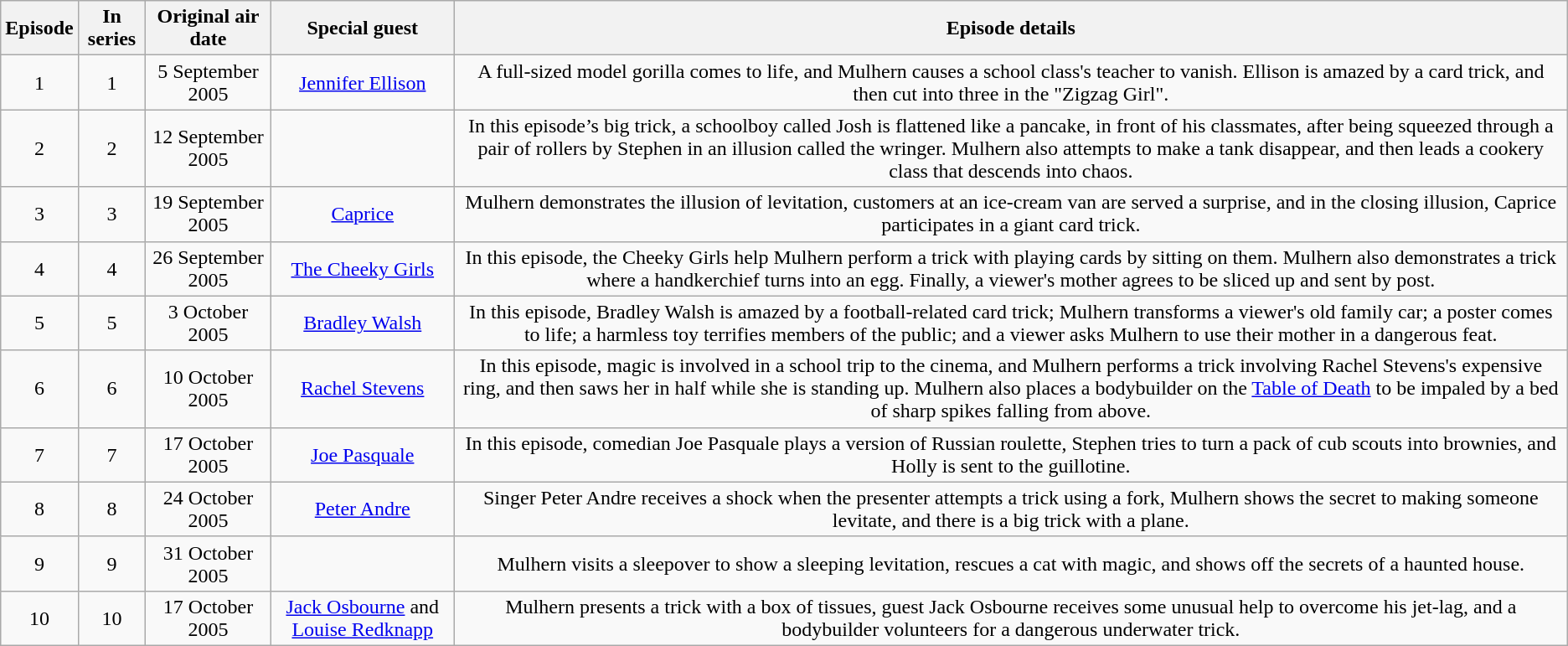<table class="wikitable sortable" style="text-align:center;">
<tr>
<th>Episode</th>
<th>In series</th>
<th>Original air date</th>
<th>Special guest</th>
<th>Episode details</th>
</tr>
<tr>
<td>1</td>
<td>1</td>
<td>5 September 2005</td>
<td><a href='#'>Jennifer Ellison</a></td>
<td>A full-sized model gorilla comes to life, and Mulhern causes a school class's teacher to vanish. Ellison is amazed by a card trick, and then cut into three in the "Zigzag Girl".</td>
</tr>
<tr>
<td>2</td>
<td>2</td>
<td>12 September 2005</td>
<td></td>
<td>In this episode’s big trick, a schoolboy called Josh is flattened like a pancake, in front of his classmates, after being squeezed through a pair of rollers by Stephen in an illusion called the wringer. Mulhern also attempts to make a tank disappear, and then leads a cookery class that descends into chaos.</td>
</tr>
<tr>
<td>3</td>
<td>3</td>
<td>19 September 2005</td>
<td><a href='#'>Caprice</a></td>
<td>Mulhern demonstrates the illusion of levitation, customers at an ice-cream van are served a surprise, and in the closing illusion, Caprice participates in a giant card trick.</td>
</tr>
<tr>
<td>4</td>
<td>4</td>
<td>26 September 2005</td>
<td><a href='#'>The Cheeky Girls</a></td>
<td>In this episode, the Cheeky Girls help Mulhern perform a trick with playing cards by sitting on them. Mulhern also demonstrates a trick where a handkerchief turns into an egg. Finally, a viewer's mother agrees to be sliced up and sent by post.</td>
</tr>
<tr>
<td>5</td>
<td>5</td>
<td>3 October 2005</td>
<td><a href='#'>Bradley Walsh</a></td>
<td>In this episode, Bradley Walsh is amazed by a football-related card trick; Mulhern transforms a viewer's old family car; a poster comes to life; a harmless toy terrifies members of the public; and a viewer asks Mulhern to use their mother in a dangerous feat.</td>
</tr>
<tr>
<td>6</td>
<td>6</td>
<td>10 October 2005</td>
<td><a href='#'>Rachel Stevens</a></td>
<td>In this episode, magic is involved in a school trip to the cinema, and Mulhern performs a trick involving Rachel Stevens's expensive ring, and then saws her in half while she is standing up. Mulhern also places a bodybuilder on the <a href='#'>Table of Death</a> to be impaled by a bed of sharp spikes falling from above.</td>
</tr>
<tr>
<td>7</td>
<td>7</td>
<td>17 October 2005</td>
<td><a href='#'>Joe Pasquale</a></td>
<td>In this episode, comedian Joe Pasquale plays a version of Russian roulette, Stephen tries to turn a pack of cub scouts into brownies, and Holly is sent to the guillotine.</td>
</tr>
<tr>
<td>8</td>
<td>8</td>
<td>24 October 2005</td>
<td><a href='#'>Peter Andre</a></td>
<td>Singer Peter Andre receives a shock when the presenter attempts a trick using a fork, Mulhern shows the secret to making someone levitate, and there is a big trick with a plane.</td>
</tr>
<tr>
<td>9</td>
<td>9</td>
<td>31 October 2005</td>
<td></td>
<td>Mulhern visits a sleepover to show a sleeping levitation, rescues a cat with magic, and shows off the secrets of a haunted house.</td>
</tr>
<tr>
<td>10</td>
<td>10</td>
<td>17 October 2005</td>
<td><a href='#'>Jack Osbourne</a> and <a href='#'>Louise Redknapp</a></td>
<td>Mulhern presents a trick with a box of tissues, guest Jack Osbourne receives some unusual help to overcome his jet-lag, and a bodybuilder volunteers for a dangerous underwater trick.</td>
</tr>
</table>
